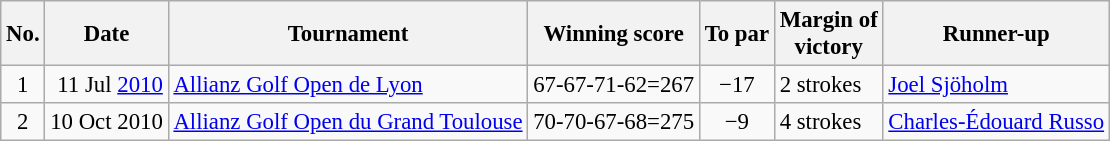<table class="wikitable" style="font-size:95%;">
<tr>
<th>No.</th>
<th>Date</th>
<th>Tournament</th>
<th>Winning score</th>
<th>To par</th>
<th>Margin of<br>victory</th>
<th>Runner-up</th>
</tr>
<tr>
<td align=center>1</td>
<td align=right>11 Jul <a href='#'>2010</a></td>
<td><a href='#'>Allianz Golf Open de Lyon</a></td>
<td>67-67-71-62=267</td>
<td align=center>−17</td>
<td>2 strokes</td>
<td> <a href='#'>Joel Sjöholm</a></td>
</tr>
<tr>
<td align=center>2</td>
<td align=right>10 Oct 2010</td>
<td><a href='#'>Allianz Golf Open du Grand Toulouse</a></td>
<td>70-70-67-68=275</td>
<td align=center>−9</td>
<td>4 strokes</td>
<td> <a href='#'>Charles-Édouard Russo</a></td>
</tr>
</table>
